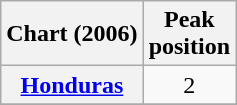<table class="wikitable sortable plainrowheaders">
<tr>
<th scope="col">Chart (2006)</th>
<th scope="col">Peak<br>position</th>
</tr>
<tr>
<th scope="row"><a href='#'>Honduras</a></th>
<td style="text-align:center;">2</td>
</tr>
<tr>
</tr>
</table>
